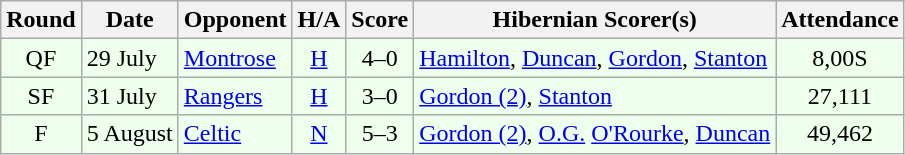<table class="wikitable" style="text-align:center">
<tr>
<th>Round</th>
<th>Date</th>
<th>Opponent</th>
<th>H/A</th>
<th>Score</th>
<th>Hibernian Scorer(s)</th>
<th>Attendance</th>
</tr>
<tr bgcolor=#EEFFEE>
<td>QF</td>
<td align=left>29 July</td>
<td align=left><a href='#'>Montrose</a></td>
<td><a href='#'>H</a></td>
<td>4–0</td>
<td align=left><a href='#'>Hamilton</a>, <a href='#'>Duncan</a>, <a href='#'>Gordon</a>, <a href='#'>Stanton</a></td>
<td>8,00S</td>
</tr>
<tr bgcolor=#EEFFEE>
<td>SF</td>
<td align=left>31 July</td>
<td align=left><a href='#'>Rangers</a></td>
<td><a href='#'>H</a></td>
<td>3–0</td>
<td align=left><a href='#'>Gordon (2)</a>, <a href='#'>Stanton</a></td>
<td>27,111</td>
</tr>
<tr bgcolor=#EEFFEE>
<td>F</td>
<td align=left>5 August</td>
<td align=left><a href='#'>Celtic</a></td>
<td><a href='#'>N</a></td>
<td>5–3</td>
<td align=left><a href='#'>Gordon (2)</a>, <a href='#'>O.G.</a> <a href='#'>O'Rourke</a>, <a href='#'>Duncan</a></td>
<td>49,462</td>
</tr>
</table>
